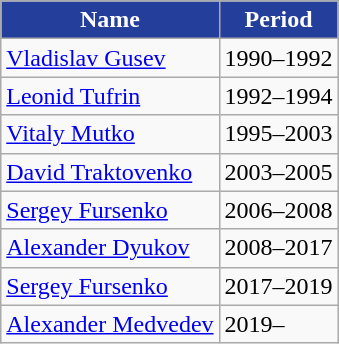<table class="wikitable">
<tr>
<th style="color:#FFFFFF; background:#243e9c;">Name</th>
<th style="color:#FFFFFF; background:#243e9c;">Period</th>
</tr>
<tr>
<td> <a href='#'>Vladislav Gusev</a></td>
<td>1990–1992</td>
</tr>
<tr>
<td> <a href='#'>Leonid Tufrin</a></td>
<td>1992–1994</td>
</tr>
<tr>
<td> <a href='#'>Vitaly Mutko</a></td>
<td>1995–2003</td>
</tr>
<tr>
<td> <a href='#'>David Traktovenko</a></td>
<td>2003–2005</td>
</tr>
<tr>
<td> <a href='#'>Sergey Fursenko</a></td>
<td>2006–2008</td>
</tr>
<tr>
<td> <a href='#'>Alexander Dyukov</a></td>
<td>2008–2017</td>
</tr>
<tr>
<td> <a href='#'>Sergey Fursenko</a></td>
<td>2017–2019</td>
</tr>
<tr>
<td> <a href='#'>Alexander Medvedev</a></td>
<td>2019–</td>
</tr>
</table>
